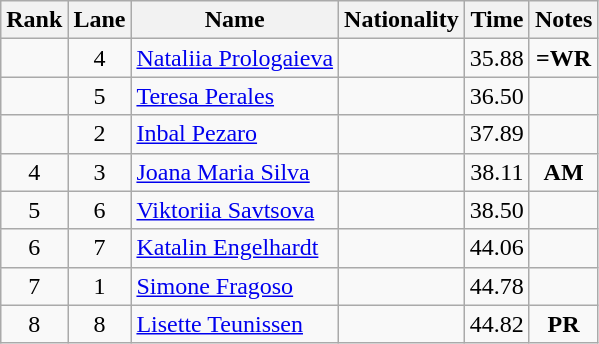<table class="wikitable">
<tr>
<th>Rank</th>
<th>Lane</th>
<th>Name</th>
<th>Nationality</th>
<th>Time</th>
<th>Notes</th>
</tr>
<tr>
<td align=center></td>
<td align=center>4</td>
<td><a href='#'>Nataliia Prologaieva</a></td>
<td></td>
<td align=center>35.88</td>
<td align=center><strong>=WR</strong></td>
</tr>
<tr>
<td align=center></td>
<td align=center>5</td>
<td><a href='#'>Teresa Perales</a></td>
<td></td>
<td align=center>36.50</td>
<td align=center></td>
</tr>
<tr>
<td align=center></td>
<td align=center>2</td>
<td><a href='#'>Inbal Pezaro</a></td>
<td></td>
<td align=center>37.89</td>
<td align=center></td>
</tr>
<tr>
<td align=center>4</td>
<td align=center>3</td>
<td><a href='#'>Joana Maria Silva</a></td>
<td></td>
<td align=center>38.11</td>
<td align=center><strong>AM</strong></td>
</tr>
<tr>
<td align=center>5</td>
<td align=center>6</td>
<td><a href='#'>Viktoriia Savtsova</a></td>
<td></td>
<td align=center>38.50</td>
<td align=center></td>
</tr>
<tr>
<td align=center>6</td>
<td align=center>7</td>
<td><a href='#'>Katalin Engelhardt</a></td>
<td></td>
<td align=center>44.06</td>
<td align=center></td>
</tr>
<tr>
<td align=center>7</td>
<td align=center>1</td>
<td><a href='#'>Simone Fragoso</a></td>
<td></td>
<td align=center>44.78</td>
<td align=center></td>
</tr>
<tr>
<td align=center>8</td>
<td align=center>8</td>
<td><a href='#'>Lisette Teunissen</a></td>
<td></td>
<td align=center>44.82</td>
<td align=center><strong>PR</strong></td>
</tr>
</table>
